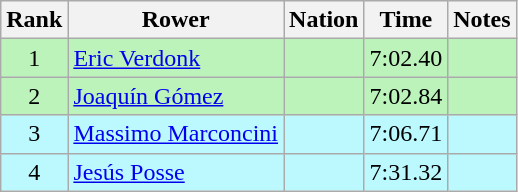<table class="wikitable sortable" style="text-align:center">
<tr>
<th>Rank</th>
<th>Rower</th>
<th>Nation</th>
<th>Time</th>
<th>Notes</th>
</tr>
<tr style="background:#bbf3bb;">
<td>1</td>
<td align=left><a href='#'>Eric Verdonk</a></td>
<td align=left></td>
<td>7:02.40</td>
<td></td>
</tr>
<tr style="background:#bbf3bb;">
<td>2</td>
<td align=left><a href='#'>Joaquín Gómez</a></td>
<td align=left></td>
<td>7:02.84</td>
<td></td>
</tr>
<tr bgcolor=bbf9ff>
<td>3</td>
<td align=left><a href='#'>Massimo Marconcini</a></td>
<td align=left></td>
<td>7:06.71</td>
<td></td>
</tr>
<tr bgcolor=bbf9ff>
<td>4</td>
<td align=left><a href='#'>Jesús Posse</a></td>
<td align=left></td>
<td>7:31.32</td>
<td></td>
</tr>
</table>
